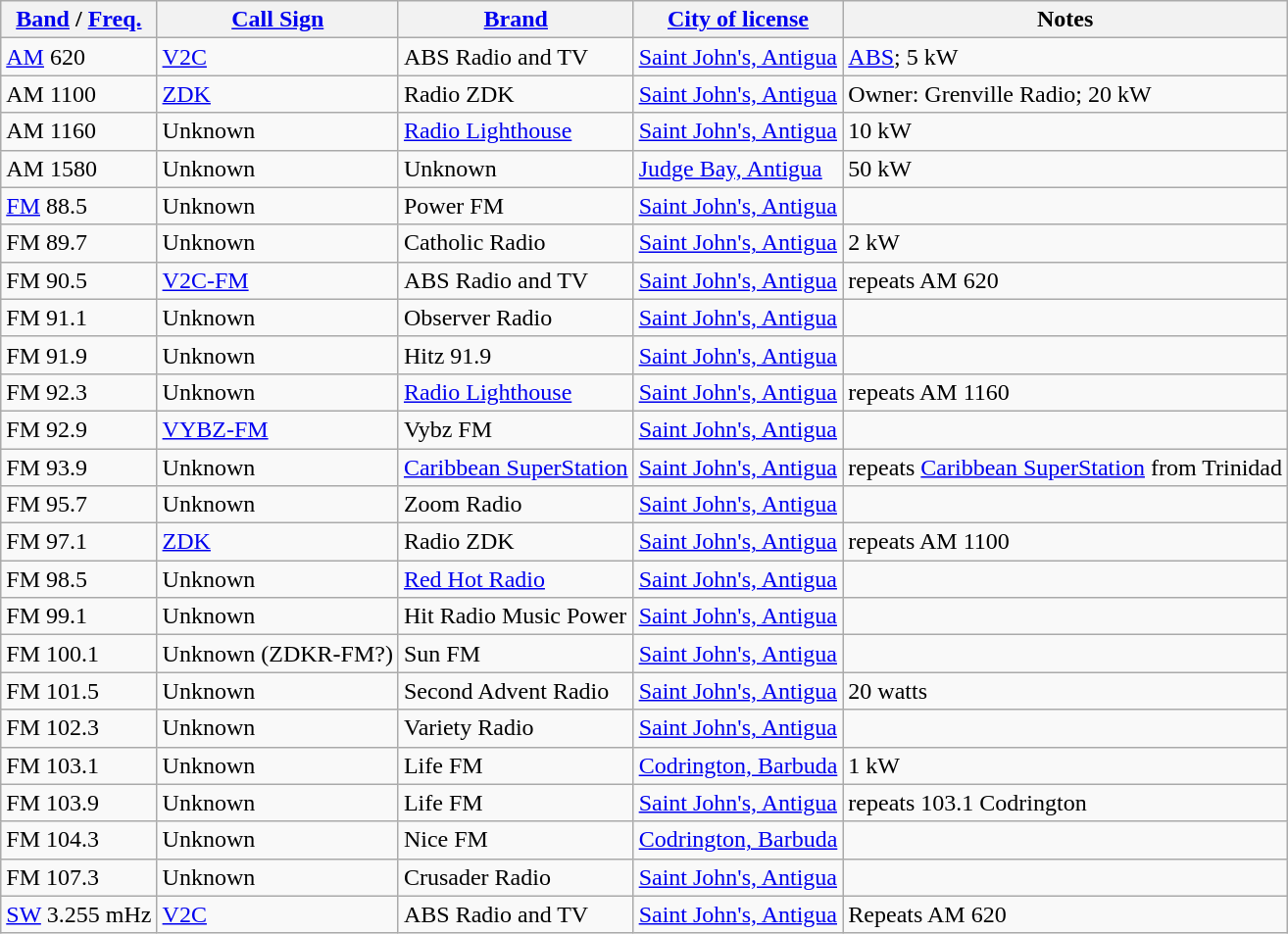<table class="wikitable sortable">
<tr>
<th><a href='#'>Band</a> / <a href='#'>Freq.</a></th>
<th><a href='#'>Call Sign</a></th>
<th><a href='#'>Brand</a></th>
<th><a href='#'>City of license</a></th>
<th>Notes</th>
</tr>
<tr>
<td><a href='#'>AM</a> 620</td>
<td><a href='#'>V2C</a></td>
<td>ABS Radio and TV</td>
<td><a href='#'>Saint John's, Antigua</a></td>
<td><a href='#'>ABS</a>; 5 kW</td>
</tr>
<tr>
<td>AM 1100</td>
<td><a href='#'>ZDK</a></td>
<td>Radio ZDK</td>
<td><a href='#'>Saint John's, Antigua</a></td>
<td>Owner: Grenville Radio; 20 kW</td>
</tr>
<tr>
<td>AM 1160</td>
<td>Unknown</td>
<td><a href='#'>Radio Lighthouse</a></td>
<td><a href='#'>Saint John's, Antigua</a></td>
<td>10 kW</td>
</tr>
<tr>
<td>AM 1580</td>
<td>Unknown</td>
<td>Unknown</td>
<td><a href='#'>Judge Bay, Antigua</a></td>
<td>50 kW</td>
</tr>
<tr>
<td><a href='#'>FM</a> 88.5</td>
<td>Unknown</td>
<td>Power FM</td>
<td><a href='#'>Saint John's, Antigua</a></td>
<td></td>
</tr>
<tr>
<td>FM 89.7</td>
<td>Unknown</td>
<td>Catholic Radio</td>
<td><a href='#'>Saint John's, Antigua</a></td>
<td>2 kW</td>
</tr>
<tr>
<td>FM 90.5</td>
<td><a href='#'>V2C-FM</a></td>
<td>ABS Radio and TV</td>
<td><a href='#'>Saint John's, Antigua</a></td>
<td>repeats AM 620</td>
</tr>
<tr>
<td>FM 91.1</td>
<td>Unknown</td>
<td>Observer Radio</td>
<td><a href='#'>Saint John's, Antigua</a></td>
<td></td>
</tr>
<tr>
<td>FM 91.9</td>
<td>Unknown</td>
<td>Hitz 91.9</td>
<td><a href='#'>Saint John's, Antigua</a></td>
<td></td>
</tr>
<tr>
<td>FM 92.3</td>
<td>Unknown</td>
<td><a href='#'>Radio Lighthouse</a></td>
<td><a href='#'>Saint John's, Antigua</a></td>
<td>repeats AM 1160</td>
</tr>
<tr>
<td>FM 92.9</td>
<td><a href='#'>VYBZ-FM</a></td>
<td>Vybz FM</td>
<td><a href='#'>Saint John's, Antigua</a></td>
<td></td>
</tr>
<tr>
<td>FM 93.9</td>
<td>Unknown</td>
<td><a href='#'>Caribbean SuperStation</a></td>
<td><a href='#'>Saint John's, Antigua</a></td>
<td>repeats <a href='#'>Caribbean SuperStation</a> from Trinidad</td>
</tr>
<tr>
<td>FM 95.7</td>
<td>Unknown</td>
<td>Zoom Radio</td>
<td><a href='#'>Saint John's, Antigua</a></td>
<td></td>
</tr>
<tr>
<td>FM 97.1</td>
<td><a href='#'>ZDK</a></td>
<td>Radio ZDK</td>
<td><a href='#'>Saint John's, Antigua</a></td>
<td>repeats AM 1100</td>
</tr>
<tr>
<td>FM 98.5</td>
<td>Unknown</td>
<td><a href='#'>Red Hot Radio</a></td>
<td><a href='#'>Saint John's, Antigua</a></td>
<td></td>
</tr>
<tr>
<td>FM 99.1</td>
<td>Unknown</td>
<td>Hit Radio Music Power</td>
<td><a href='#'>Saint John's, Antigua</a></td>
<td></td>
</tr>
<tr>
<td>FM 100.1</td>
<td>Unknown (ZDKR-FM?)</td>
<td>Sun FM</td>
<td><a href='#'>Saint John's, Antigua</a></td>
<td></td>
</tr>
<tr>
<td>FM 101.5</td>
<td>Unknown</td>
<td>Second Advent Radio</td>
<td><a href='#'>Saint John's, Antigua</a></td>
<td>20 watts</td>
</tr>
<tr>
<td>FM 102.3</td>
<td>Unknown</td>
<td>Variety Radio</td>
<td><a href='#'>Saint John's, Antigua</a></td>
<td></td>
</tr>
<tr>
<td>FM 103.1</td>
<td>Unknown</td>
<td>Life FM</td>
<td><a href='#'>Codrington, Barbuda</a></td>
<td>1 kW</td>
</tr>
<tr>
<td>FM 103.9</td>
<td>Unknown</td>
<td>Life FM</td>
<td><a href='#'>Saint John's, Antigua</a></td>
<td>repeats 103.1 Codrington</td>
</tr>
<tr>
<td>FM 104.3</td>
<td>Unknown</td>
<td>Nice FM</td>
<td><a href='#'>Codrington, Barbuda</a></td>
<td></td>
</tr>
<tr>
<td>FM 107.3</td>
<td>Unknown</td>
<td>Crusader Radio</td>
<td><a href='#'>Saint John's, Antigua</a></td>
<td></td>
</tr>
<tr>
<td><a href='#'>SW</a> 3.255 mHz</td>
<td><a href='#'>V2C</a></td>
<td>ABS Radio and TV</td>
<td><a href='#'>Saint John's, Antigua</a></td>
<td>Repeats AM 620</td>
</tr>
</table>
